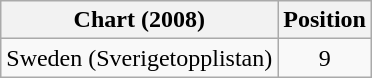<table class="wikitable">
<tr>
<th>Chart (2008)</th>
<th>Position</th>
</tr>
<tr>
<td>Sweden (Sverigetopplistan)</td>
<td align="center">9</td>
</tr>
</table>
